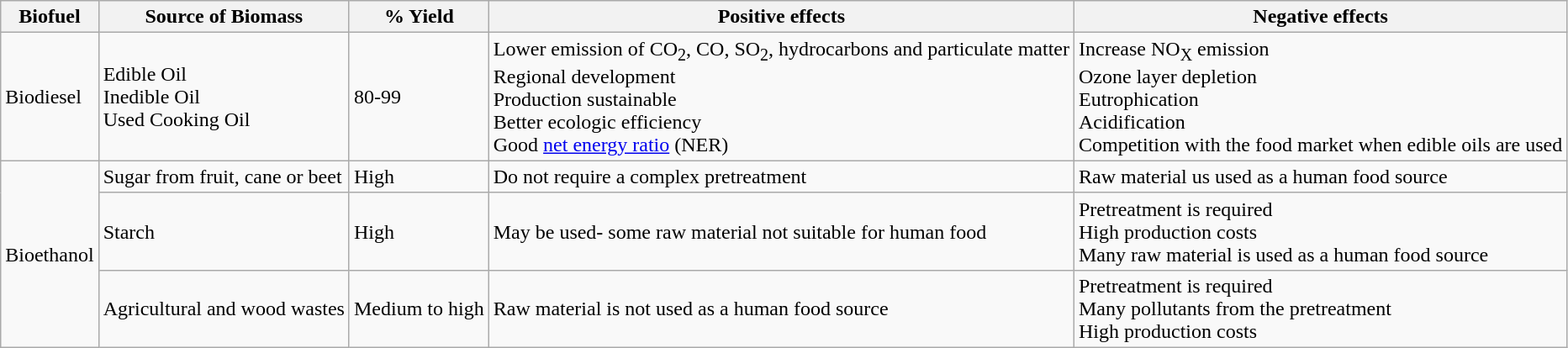<table class="wikitable">
<tr>
<th>Biofuel</th>
<th>Source of Biomass</th>
<th>% Yield</th>
<th>Positive effects</th>
<th>Negative effects</th>
</tr>
<tr>
<td>Biodiesel</td>
<td>Edible Oil<br>Inedible Oil<br>Used Cooking Oil</td>
<td>80-99</td>
<td>Lower emission of CO<sub>2</sub>, CO, SO<sub>2</sub>, hydrocarbons and particulate matter<br>Regional development<br>Production sustainable<br>Better ecologic efficiency<br>Good <a href='#'>net energy ratio</a> (NER)</td>
<td>Increase NO<sub>X</sub> emission<br>Ozone layer depletion<br>Eutrophication<br>Acidification<br>Competition with the food market when edible oils are used</td>
</tr>
<tr>
<td rowspan="3">Bioethanol</td>
<td>Sugar from fruit, cane or beet</td>
<td>High</td>
<td>Do not require a complex pretreatment</td>
<td>Raw material us used as a human food source</td>
</tr>
<tr>
<td>Starch</td>
<td>High</td>
<td>May be used- some raw material not suitable for human food</td>
<td>Pretreatment is required<br>High production costs<br>Many raw material is used as a human food source</td>
</tr>
<tr>
<td>Agricultural and wood wastes</td>
<td>Medium to high</td>
<td>Raw material is not used as a human food source</td>
<td>Pretreatment is required<br>Many pollutants from the pretreatment<br>High production costs</td>
</tr>
</table>
